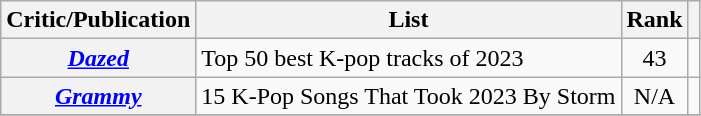<table class="wikitable sortable plainrowheaders" style="text-align:center">
<tr>
<th scope="col">Critic/Publication</th>
<th scope="col">List</th>
<th scope="col">Rank</th>
<th scope="col" class="unsortable"></th>
</tr>
<tr>
<th scope="row"><em><a href='#'>Dazed</a></em></th>
<td style="text-align:left">Top 50 best K-pop tracks of 2023</td>
<td>43</td>
<td></td>
</tr>
<tr>
<th scope="row"><em><a href='#'>Grammy</a></em></th>
<td style="text-align:left">15 K-Pop Songs That Took 2023 By Storm</td>
<td>N/A</td>
<td></td>
</tr>
<tr>
</tr>
</table>
